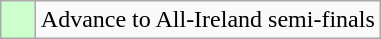<table class="wikitable" align="right">
<tr>
<td style="background:#cfc;">    </td>
<td>Advance to All-Ireland semi-finals</td>
</tr>
</table>
